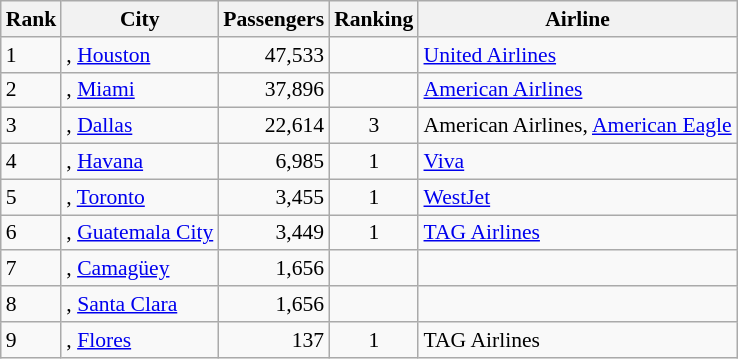<table class="wikitable" style="font-size: 90%" width= align=>
<tr>
<th>Rank</th>
<th>City</th>
<th>Passengers</th>
<th>Ranking</th>
<th>Airline</th>
</tr>
<tr>
<td>1</td>
<td>, <a href='#'>Houston</a></td>
<td align="right">47,533</td>
<td align="center"></td>
<td><a href='#'>United Airlines</a></td>
</tr>
<tr>
<td>2</td>
<td>, <a href='#'>Miami</a></td>
<td align="right">37,896</td>
<td align="center"></td>
<td><a href='#'>American Airlines</a></td>
</tr>
<tr>
<td>3</td>
<td>, <a href='#'>Dallas</a></td>
<td align="right">22,614</td>
<td align="center"> 3</td>
<td>American Airlines, <a href='#'>American Eagle</a></td>
</tr>
<tr>
<td>4</td>
<td>, <a href='#'>Havana</a></td>
<td align="right">6,985</td>
<td align="center"> 1</td>
<td><a href='#'>Viva</a></td>
</tr>
<tr>
<td>5</td>
<td>, <a href='#'>Toronto</a></td>
<td align="right">3,455</td>
<td align="center"> 1</td>
<td><a href='#'>WestJet</a></td>
</tr>
<tr>
<td>6</td>
<td>, <a href='#'>Guatemala City</a></td>
<td align="right">3,449</td>
<td align="center"> 1</td>
<td><a href='#'>TAG Airlines</a></td>
</tr>
<tr>
<td>7</td>
<td>, <a href='#'>Camagüey</a></td>
<td align="right">1,656</td>
<td align="center"></td>
<td></td>
</tr>
<tr>
<td>8</td>
<td>, <a href='#'>Santa Clara</a></td>
<td align="right">1,656</td>
<td align="center"></td>
<td></td>
</tr>
<tr>
<td>9</td>
<td>, <a href='#'>Flores</a></td>
<td align="right">137</td>
<td align="center"> 1</td>
<td>TAG Airlines</td>
</tr>
</table>
